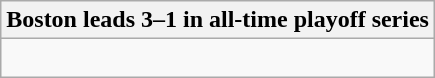<table class="wikitable collapsible collapsed">
<tr>
<th>Boston leads 3–1 in all-time playoff series</th>
</tr>
<tr>
<td><br>


</td>
</tr>
</table>
